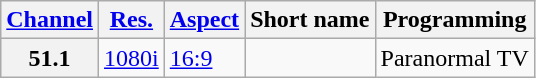<table class="wikitable">
<tr>
<th scope = "col"><a href='#'>Channel</a></th>
<th scope = "col"><a href='#'>Res.</a></th>
<th scope = "col"><a href='#'>Aspect</a></th>
<th scope = "col">Short name</th>
<th scope = "col">Programming</th>
</tr>
<tr>
<th scope = "row">51.1</th>
<td><a href='#'>1080i</a></td>
<td><a href='#'>16:9</a></td>
<td></td>
<td>Paranormal TV</td>
</tr>
</table>
